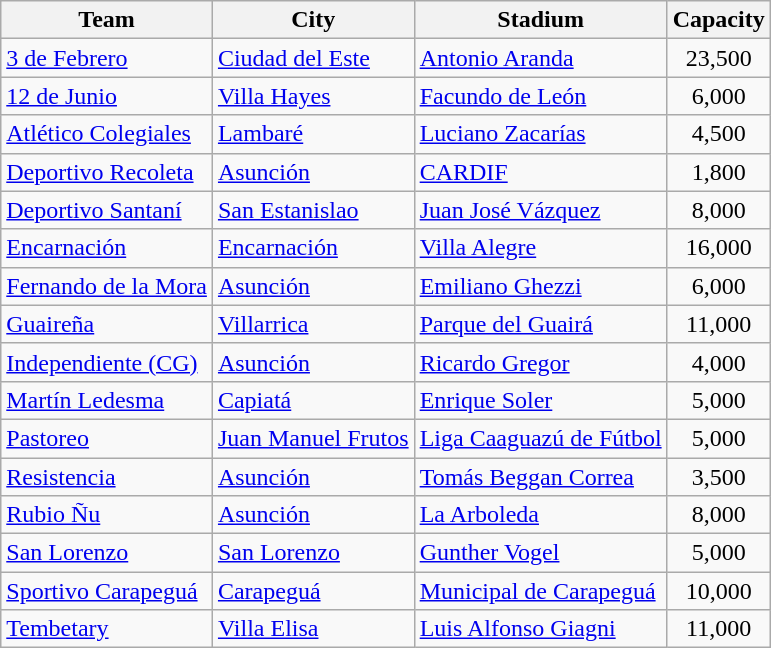<table class="wikitable sortable">
<tr>
<th>Team</th>
<th>City</th>
<th>Stadium</th>
<th>Capacity</th>
</tr>
<tr>
<td><a href='#'>3 de Febrero</a></td>
<td><a href='#'>Ciudad del Este</a></td>
<td><a href='#'>Antonio Aranda</a></td>
<td align="center">23,500</td>
</tr>
<tr>
<td><a href='#'>12 de Junio</a></td>
<td><a href='#'>Villa Hayes</a></td>
<td><a href='#'>Facundo de León</a></td>
<td align="center">6,000</td>
</tr>
<tr>
<td><a href='#'>Atlético Colegiales</a></td>
<td><a href='#'>Lambaré</a></td>
<td><a href='#'>Luciano Zacarías</a></td>
<td align="center">4,500</td>
</tr>
<tr>
<td><a href='#'>Deportivo Recoleta</a></td>
<td><a href='#'>Asunción</a></td>
<td><a href='#'>CARDIF</a></td>
<td align="center">1,800</td>
</tr>
<tr>
<td><a href='#'>Deportivo Santaní</a></td>
<td><a href='#'>San Estanislao</a></td>
<td><a href='#'>Juan José Vázquez</a></td>
<td align="center">8,000</td>
</tr>
<tr>
<td><a href='#'>Encarnación</a></td>
<td><a href='#'>Encarnación</a></td>
<td><a href='#'>Villa Alegre</a></td>
<td align="center">16,000</td>
</tr>
<tr>
<td><a href='#'>Fernando de la Mora</a></td>
<td><a href='#'>Asunción</a></td>
<td><a href='#'>Emiliano Ghezzi</a></td>
<td align="center">6,000</td>
</tr>
<tr>
<td><a href='#'>Guaireña</a></td>
<td><a href='#'>Villarrica</a></td>
<td><a href='#'>Parque del Guairá</a></td>
<td align="center">11,000</td>
</tr>
<tr>
<td><a href='#'>Independiente (CG)</a></td>
<td><a href='#'>Asunción</a></td>
<td><a href='#'>Ricardo Gregor</a></td>
<td align="center">4,000</td>
</tr>
<tr>
<td><a href='#'>Martín Ledesma</a></td>
<td><a href='#'>Capiatá</a></td>
<td><a href='#'>Enrique Soler</a></td>
<td align="center">5,000</td>
</tr>
<tr>
<td><a href='#'>Pastoreo</a></td>
<td><a href='#'>Juan Manuel Frutos</a></td>
<td><a href='#'>Liga Caaguazú de Fútbol</a></td>
<td align="center">5,000</td>
</tr>
<tr>
<td><a href='#'>Resistencia</a></td>
<td><a href='#'>Asunción</a></td>
<td><a href='#'>Tomás Beggan Correa</a></td>
<td align="center">3,500</td>
</tr>
<tr>
<td><a href='#'>Rubio Ñu</a></td>
<td><a href='#'>Asunción</a></td>
<td><a href='#'>La Arboleda</a></td>
<td align="center">8,000</td>
</tr>
<tr>
<td><a href='#'>San Lorenzo</a></td>
<td><a href='#'>San Lorenzo</a></td>
<td><a href='#'>Gunther Vogel</a></td>
<td align="center">5,000</td>
</tr>
<tr>
<td><a href='#'>Sportivo Carapeguá</a></td>
<td><a href='#'>Carapeguá</a></td>
<td><a href='#'>Municipal de Carapeguá</a></td>
<td align="center">10,000</td>
</tr>
<tr>
<td><a href='#'>Tembetary</a></td>
<td><a href='#'>Villa Elisa</a></td>
<td><a href='#'>Luis Alfonso Giagni</a></td>
<td align="center">11,000</td>
</tr>
</table>
